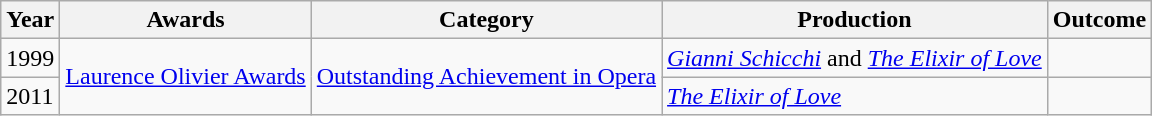<table class="wikitable sortable">
<tr>
<th>Year</th>
<th>Awards</th>
<th>Category</th>
<th>Production</th>
<th>Outcome</th>
</tr>
<tr>
<td>1999</td>
<td rowspan="2"><a href='#'>Laurence Olivier Awards</a></td>
<td rowspan="2"><a href='#'>Outstanding Achievement in Opera</a></td>
<td><em><a href='#'>Gianni Schicchi</a></em> and <a href='#'><em>The Elixir of Love</em></a></td>
<td></td>
</tr>
<tr>
<td>2011</td>
<td><em><a href='#'>The Elixir of Love</a></em></td>
<td></td>
</tr>
</table>
